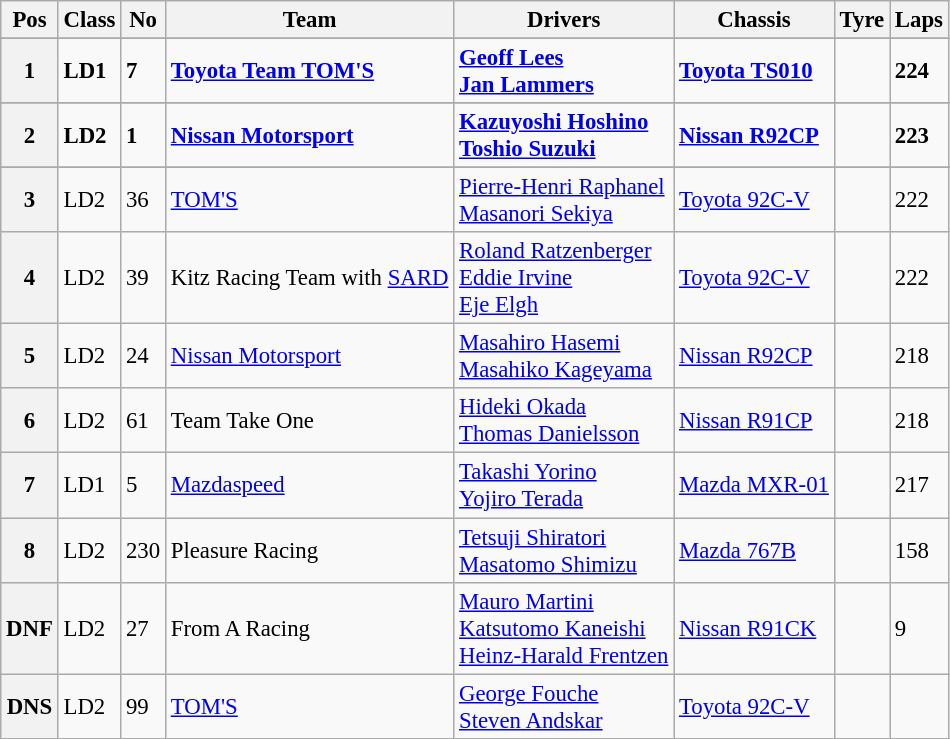<table class="wikitable" style="font-size: 95%;">
<tr>
<th>Pos</th>
<th>Class</th>
<th>No</th>
<th>Team</th>
<th>Drivers</th>
<th>Chassis</th>
<th>Tyre</th>
<th>Laps</th>
</tr>
<tr>
</tr>
<tr style="font-weight:bold">
<th>1</th>
<td>LD1</td>
<td>7</td>
<td><a href='#'>Toyota Team TOM'S</a></td>
<td> <a href='#'>Geoff Lees</a><br> <a href='#'>Jan Lammers</a></td>
<td><a href='#'>Toyota TS010</a></td>
<td></td>
<td>224</td>
</tr>
<tr style="font-weight:bold">
</tr>
<tr>
</tr>
<tr style="font-weight:bold">
<th>2</th>
<td>LD2</td>
<td>1</td>
<td><a href='#'>Nissan Motorsport</a></td>
<td> <a href='#'>Kazuyoshi Hoshino</a><br> <a href='#'>Toshio Suzuki</a></td>
<td><a href='#'>Nissan R92CP</a></td>
<td></td>
<td>223</td>
</tr>
<tr style="font-weight:bold">
</tr>
<tr>
<th>3</th>
<td>LD2</td>
<td>36</td>
<td><a href='#'>TOM'S</a></td>
<td> <a href='#'>Pierre-Henri Raphanel</a><br> <a href='#'>Masanori Sekiya</a></td>
<td><a href='#'>Toyota 92C-V</a></td>
<td></td>
<td>222</td>
</tr>
<tr>
<th>4</th>
<td>LD2</td>
<td>39</td>
<td>Kitz Racing Team with <a href='#'>SARD</a></td>
<td> <a href='#'>Roland Ratzenberger</a><br> <a href='#'>Eddie Irvine</a><br> <a href='#'>Eje Elgh</a></td>
<td><a href='#'>Toyota 92C-V</a></td>
<td></td>
<td>222</td>
</tr>
<tr>
<th>5</th>
<td>LD2</td>
<td>24</td>
<td><a href='#'>Nissan Motorsport</a></td>
<td> <a href='#'>Masahiro Hasemi</a><br> <a href='#'>Masahiko Kageyama</a></td>
<td><a href='#'>Nissan R92CP</a></td>
<td></td>
<td>218</td>
</tr>
<tr>
<th>6</th>
<td>LD2</td>
<td>61</td>
<td>Team Take One</td>
<td> <a href='#'>Hideki Okada</a><br> <a href='#'>Thomas Danielsson</a></td>
<td><a href='#'>Nissan R91CP</a></td>
<td></td>
<td>218</td>
</tr>
<tr>
<th>7</th>
<td>LD1</td>
<td>5</td>
<td><a href='#'>Mazdaspeed</a></td>
<td> <a href='#'>Takashi Yorino</a><br> <a href='#'>Yojiro Terada</a></td>
<td><a href='#'>Mazda MXR-01</a></td>
<td></td>
<td>217</td>
</tr>
<tr>
<th>8</th>
<td>LD2</td>
<td>230</td>
<td>Pleasure Racing</td>
<td> <a href='#'>Tetsuji Shiratori</a><br> <a href='#'>Masatomo Shimizu</a></td>
<td><a href='#'>Mazda 767B</a></td>
<td></td>
<td>158</td>
</tr>
<tr>
<th>DNF</th>
<td>LD2</td>
<td>27</td>
<td>From A Racing</td>
<td> <a href='#'>Mauro Martini</a><br> <a href='#'>Katsutomo Kaneishi</a><br> <a href='#'>Heinz-Harald Frentzen</a></td>
<td><a href='#'>Nissan R91CK</a></td>
<td></td>
<td>9</td>
</tr>
<tr>
<th>DNS</th>
<td>LD2</td>
<td>99</td>
<td><a href='#'>TOM'S</a></td>
<td> <a href='#'>George Fouche</a><br> <a href='#'>Steven Andskar</a></td>
<td><a href='#'>Toyota 92C-V</a></td>
<td></td>
<td></td>
</tr>
<tr>
</tr>
</table>
